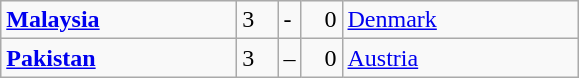<table class="wikitable">
<tr>
<td width=150> <strong><a href='#'>Malaysia</a></strong></td>
<td style="width:20px; text-align:left;">3</td>
<td>-</td>
<td style="width:20px; text-align:right;">0</td>
<td width=150> <a href='#'>Denmark</a></td>
</tr>
<tr>
<td> <strong><a href='#'>Pakistan</a></strong></td>
<td style="text-align:left;">3</td>
<td>–</td>
<td style="text-align:right;">0</td>
<td> <a href='#'>Austria</a></td>
</tr>
</table>
